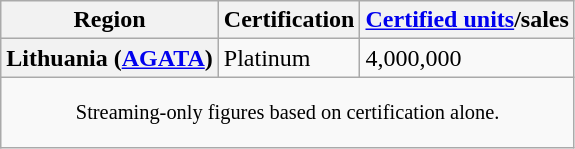<table class="wikitable sortable plainrowheaders" style="text-align:left">
<tr>
<th scope="col">Region</th>
<th scope="col">Certification</th>
<th scope="col"><a href='#'>Certified units</a>/sales</th>
</tr>
<tr>
<th scope="row">Lithuania (<a href='#'>AGATA</a>)</th>
<td>Platinum</td>
<td>4,000,000</td>
</tr>
<tr>
<td colspan="3" style="text-align:center; font-size:85%; height:3em;"> Streaming-only figures based on certification alone.</td>
</tr>
</table>
